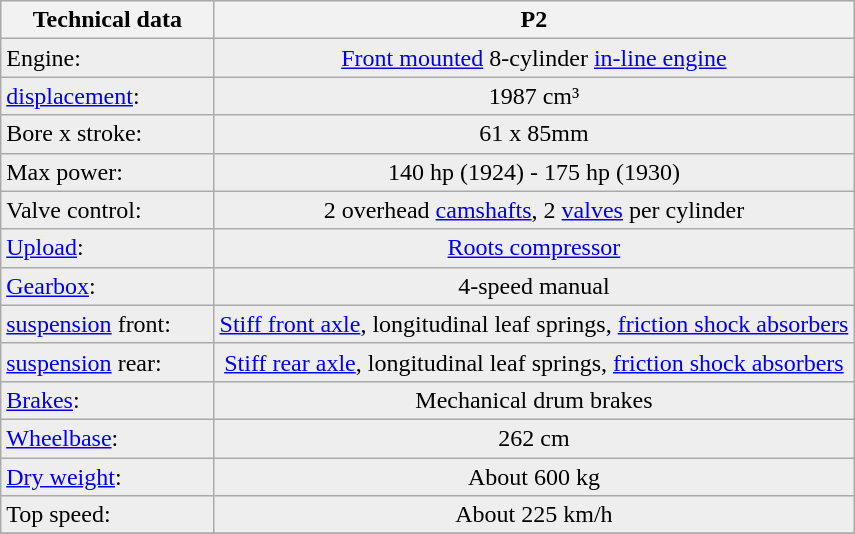<table class="prettytable">
<tr ---- bgcolor="#DDDDDD">
<th width="25%">Technical data</th>
<th width="75%">P2</th>
</tr>
<tr ---- bgcolor="#EEEEEE">
<td>Engine: </td>
<td align="center"><a href='#'>Front mounted</a> 8-cylinder <a href='#'>in-line engine</a></td>
</tr>
<tr ---- bgcolor="#EEEEEE">
<td><a href='#'>displacement</a>: </td>
<td align="center">1987 cm³</td>
</tr>
<tr ---- bgcolor="#EEEEEE">
<td>Bore x stroke: </td>
<td align="center">61 x 85mm</td>
</tr>
<tr ---- bgcolor="#EEEEEE">
<td>Max power: </td>
<td align="center">140 hp (1924) - 175 hp (1930)</td>
</tr>
<tr ---- bgcolor="#EEEEEE">
<td>Valve control: </td>
<td align="center">2 overhead <a href='#'>camshafts</a>, 2 <a href='#'>valves</a>  per cylinder</td>
</tr>
<tr ---- bgcolor="#EEEEEE">
<td><a href='#'>Upload</a>: </td>
<td align="center"><a href='#'>Roots compressor</a></td>
</tr>
<tr ---- bgcolor="#EEEEEE">
<td><a href='#'>Gearbox</a>: </td>
<td align="center">4-speed manual</td>
</tr>
<tr ---- bgcolor="#EEEEEE">
<td><a href='#'>suspension</a> front: </td>
<td align="center"><a href='#'>Stiff front axle</a>, longitudinal leaf springs, <a href='#'>friction shock absorbers</a></td>
</tr>
<tr ---- bgcolor="#EEEEEE">
<td><a href='#'>suspension</a> rear: </td>
<td align="center"><a href='#'>Stiff rear axle</a>, longitudinal leaf springs, <a href='#'>friction shock absorbers</a></td>
</tr>
<tr ---- bgcolor="#EEEEEE">
<td><a href='#'>Brakes</a>: </td>
<td align="center">Mechanical drum brakes</td>
</tr>
<tr ---- bgcolor="#EEEEEE">
<td><a href='#'>Wheelbase</a>: </td>
<td align="center">262 cm</td>
</tr>
<tr ---- bgcolor="#EEEEEE">
<td><a href='#'>Dry weight</a>: </td>
<td align="center">About 600 kg</td>
</tr>
<tr ---- bgcolor="#EEEEEE">
<td>Top speed: </td>
<td align="center">About 225 km/h</td>
</tr>
<tr ---- bgcolor="#EEEEEE">
</tr>
</table>
